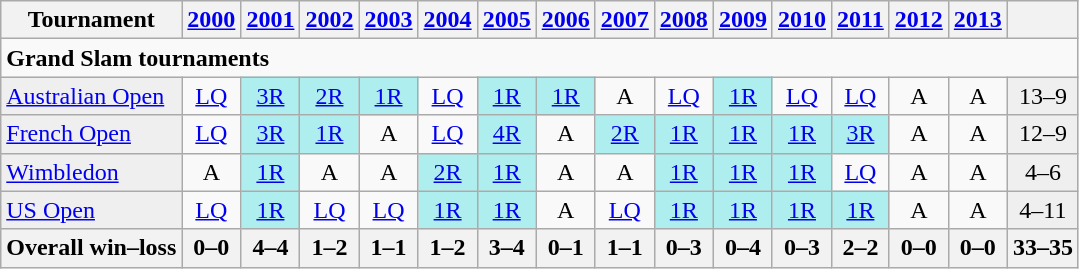<table class=wikitable style=text-align:center;>
<tr>
<th>Tournament</th>
<th><a href='#'>2000</a></th>
<th><a href='#'>2001</a></th>
<th><a href='#'>2002</a></th>
<th><a href='#'>2003</a></th>
<th><a href='#'>2004</a></th>
<th><a href='#'>2005</a></th>
<th><a href='#'>2006</a></th>
<th><a href='#'>2007</a></th>
<th><a href='#'>2008</a></th>
<th><a href='#'>2009</a></th>
<th><a href='#'>2010</a></th>
<th><a href='#'>2011</a></th>
<th><a href='#'>2012</a></th>
<th><a href='#'>2013</a></th>
<th></th>
</tr>
<tr>
<td colspan="30" style="text-align:left;"><strong>Grand Slam tournaments</strong></td>
</tr>
<tr>
<td bgcolor=#EFEFEF align=left><a href='#'>Australian Open</a></td>
<td><a href='#'>LQ</a></td>
<td bgcolor=#afeeee><a href='#'>3R</a></td>
<td bgcolor=#afeeee><a href='#'>2R</a></td>
<td bgcolor=#afeeee><a href='#'>1R</a></td>
<td><a href='#'>LQ</a></td>
<td bgcolor=#afeeee><a href='#'>1R</a></td>
<td bgcolor=#afeeee><a href='#'>1R</a></td>
<td>A</td>
<td><a href='#'>LQ</a></td>
<td bgcolor=#afeeee><a href='#'>1R</a></td>
<td><a href='#'>LQ</a></td>
<td><a href='#'>LQ</a></td>
<td>A</td>
<td>A</td>
<td bgcolor=#EFEFEF>13–9</td>
</tr>
<tr>
<td bgcolor=#EFEFEF align=left><a href='#'>French Open</a></td>
<td><a href='#'>LQ</a></td>
<td bgcolor=#afeeee><a href='#'>3R</a></td>
<td bgcolor=#afeeee><a href='#'>1R</a></td>
<td>A</td>
<td><a href='#'>LQ</a></td>
<td bgcolor=#afeeee><a href='#'>4R</a></td>
<td>A</td>
<td bgcolor=#afeeee><a href='#'>2R</a></td>
<td bgcolor=#afeeee><a href='#'>1R</a></td>
<td bgcolor=#afeeee><a href='#'>1R</a></td>
<td bgcolor=#afeeee><a href='#'>1R</a></td>
<td bgcolor=#afeeee><a href='#'>3R</a></td>
<td>A</td>
<td>A</td>
<td bgcolor=#EFEFEF>12–9</td>
</tr>
<tr>
<td bgcolor=#EFEFEF align=left><a href='#'>Wimbledon</a></td>
<td>A</td>
<td bgcolor=#afeeee><a href='#'>1R</a></td>
<td>A</td>
<td>A</td>
<td bgcolor=#afeeee><a href='#'>2R</a></td>
<td bgcolor=#afeeee><a href='#'>1R</a></td>
<td>A</td>
<td>A</td>
<td bgcolor=#afeeee><a href='#'>1R</a></td>
<td bgcolor=#afeeee><a href='#'>1R</a></td>
<td bgcolor=#afeeee><a href='#'>1R</a></td>
<td><a href='#'>LQ</a></td>
<td>A</td>
<td>A</td>
<td bgcolor=#EFEFEF>4–6</td>
</tr>
<tr>
<td bgcolor=#EFEFEF align=left><a href='#'>US Open</a></td>
<td><a href='#'>LQ</a></td>
<td bgcolor=#afeeee><a href='#'>1R</a></td>
<td><a href='#'>LQ</a></td>
<td><a href='#'>LQ</a></td>
<td bgcolor=#afeeee><a href='#'>1R</a></td>
<td bgcolor=#afeeee><a href='#'>1R</a></td>
<td>A</td>
<td><a href='#'>LQ</a></td>
<td bgcolor=#afeeee><a href='#'>1R</a></td>
<td bgcolor=#afeeee><a href='#'>1R</a></td>
<td bgcolor=#afeeee><a href='#'>1R</a></td>
<td bgcolor=#afeeee><a href='#'>1R</a></td>
<td>A</td>
<td>A</td>
<td bgcolor=#EFEFEF>4–11</td>
</tr>
<tr style="background:#efefef; font-weight:bold;">
<th style="text-align:left;">Overall win–loss</th>
<th>0–0</th>
<th>4–4</th>
<th>1–2</th>
<th>1–1</th>
<th>1–2</th>
<th>3–4</th>
<th>0–1</th>
<th>1–1</th>
<th>0–3</th>
<th>0–4</th>
<th>0–3</th>
<th>2–2</th>
<th>0–0</th>
<th>0–0</th>
<th>33–35</th>
</tr>
</table>
